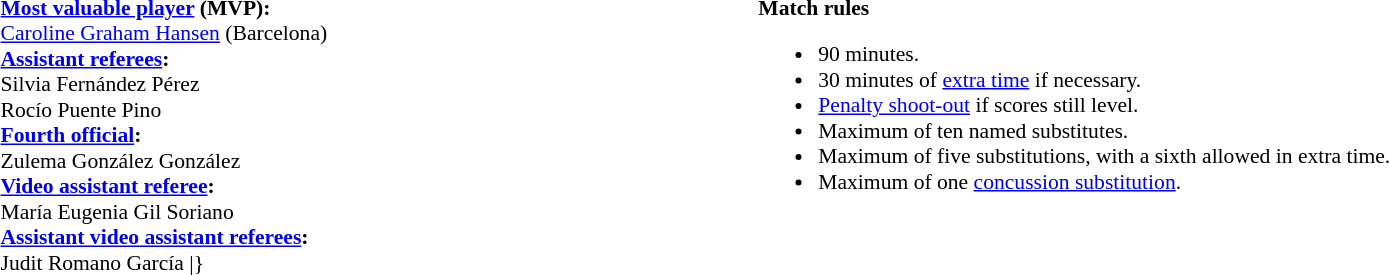<table style="width:100%; font-size:90%;">
<tr>
<td><br><strong><a href='#'>Most valuable player</a> (MVP):</strong> 
<br><a href='#'>Caroline Graham Hansen</a> (Barcelona)<br><strong><a href='#'>Assistant referees</a>:</strong>
<br>Silvia Fernández Pérez 
<br>Rocío Puente Pino 
<br><strong><a href='#'>Fourth official</a>:</strong>
<br>Zulema González González
<br><strong><a href='#'>Video assistant referee</a>:</strong>
<br>María Eugenia Gil Soriano
<br><strong><a href='#'>Assistant video assistant referees</a>:</strong>
<br>Judit Romano García
<includeonly>|}</includeonly></td>
<td style="width:60%; vertical-align:top;"><br><strong>Match rules</strong><ul><li>90 minutes.</li><li>30 minutes of <a href='#'>extra time</a> if necessary.</li><li><a href='#'>Penalty shoot-out</a> if scores still level.</li><li>Maximum of ten named substitutes.</li><li>Maximum of five substitutions, with a sixth allowed in extra time.</li><li>Maximum of one <a href='#'>concussion substitution</a>.</li></ul></td>
</tr>
</table>
